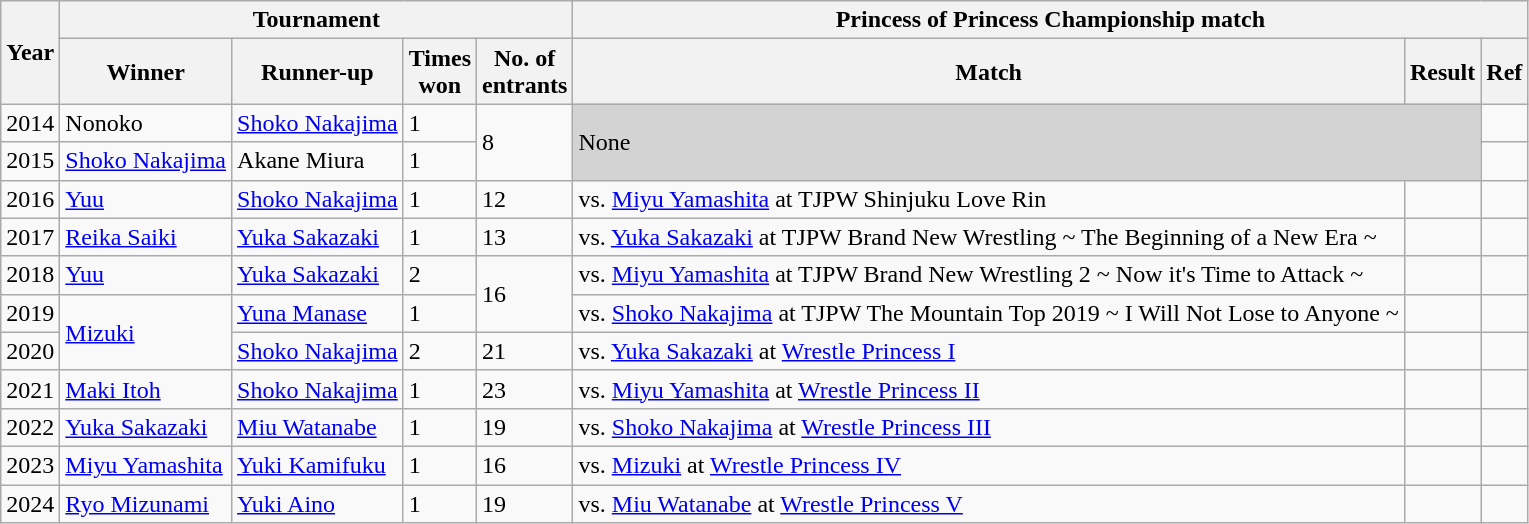<table class="wikitable sortable">
<tr>
<th rowspan="2">Year</th>
<th colspan="4">Tournament</th>
<th colspan="3">Princess of Princess Championship match</th>
</tr>
<tr>
<th>Winner</th>
<th>Runner-up</th>
<th>Times<br>won</th>
<th>No. of<br>entrants</th>
<th>Match</th>
<th>Result</th>
<th>Ref</th>
</tr>
<tr>
<td>2014</td>
<td>Nonoko</td>
<td><a href='#'>Shoko Nakajima</a></td>
<td>1</td>
<td rowspan="2">8</td>
<td colspan="2" rowspan="2" bgcolor="#D3D3D3"><div>None</div></td>
<td></td>
</tr>
<tr>
<td>2015</td>
<td><a href='#'>Shoko Nakajima</a></td>
<td>Akane Miura</td>
<td>1</td>
<td></td>
</tr>
<tr>
<td>2016</td>
<td><a href='#'>Yuu</a></td>
<td><a href='#'>Shoko Nakajima</a></td>
<td>1</td>
<td>12</td>
<td>vs. <a href='#'>Miyu Yamashita</a> at TJPW Shinjuku Love Rin</td>
<td></td>
<td></td>
</tr>
<tr>
<td>2017</td>
<td><a href='#'>Reika Saiki</a></td>
<td><a href='#'>Yuka Sakazaki</a></td>
<td>1</td>
<td>13</td>
<td>vs. <a href='#'>Yuka Sakazaki</a> at TJPW Brand New Wrestling ~ The Beginning of a New Era ~</td>
<td></td>
<td></td>
</tr>
<tr>
<td>2018</td>
<td><a href='#'>Yuu</a></td>
<td><a href='#'>Yuka Sakazaki</a></td>
<td>2</td>
<td rowspan="2">16</td>
<td>vs. <a href='#'>Miyu Yamashita</a> at TJPW Brand New Wrestling 2 ~ Now it's Time to Attack ~</td>
<td></td>
<td></td>
</tr>
<tr>
<td>2019</td>
<td rowspan="2"><a href='#'>Mizuki</a></td>
<td><a href='#'>Yuna Manase</a></td>
<td>1</td>
<td>vs. <a href='#'>Shoko Nakajima</a> at TJPW The Mountain Top 2019 ~ I Will Not Lose to Anyone ~</td>
<td></td>
<td></td>
</tr>
<tr>
<td>2020</td>
<td><a href='#'>Shoko Nakajima</a></td>
<td>2</td>
<td>21</td>
<td>vs. <a href='#'>Yuka Sakazaki</a> at <a href='#'>Wrestle Princess I</a></td>
<td></td>
<td></td>
</tr>
<tr>
<td>2021</td>
<td><a href='#'>Maki Itoh</a></td>
<td><a href='#'>Shoko Nakajima</a></td>
<td>1</td>
<td>23</td>
<td>vs. <a href='#'>Miyu Yamashita</a> at <a href='#'>Wrestle Princess II</a></td>
<td></td>
<td></td>
</tr>
<tr>
<td>2022</td>
<td><a href='#'>Yuka Sakazaki</a></td>
<td><a href='#'>Miu Watanabe</a></td>
<td>1</td>
<td>19</td>
<td>vs. <a href='#'>Shoko Nakajima</a> at <a href='#'>Wrestle Princess III</a></td>
<td></td>
<td></td>
</tr>
<tr>
<td>2023</td>
<td><a href='#'>Miyu Yamashita</a></td>
<td><a href='#'>Yuki Kamifuku</a></td>
<td>1</td>
<td>16</td>
<td>vs. <a href='#'>Mizuki</a> at <a href='#'>Wrestle Princess IV</a></td>
<td></td>
<td></td>
</tr>
<tr>
<td>2024</td>
<td><a href='#'>Ryo Mizunami</a></td>
<td><a href='#'>Yuki Aino</a></td>
<td>1</td>
<td>19</td>
<td>vs. <a href='#'>Miu Watanabe</a> at <a href='#'>Wrestle Princess V</a></td>
<td></td>
<td></td>
</tr>
</table>
